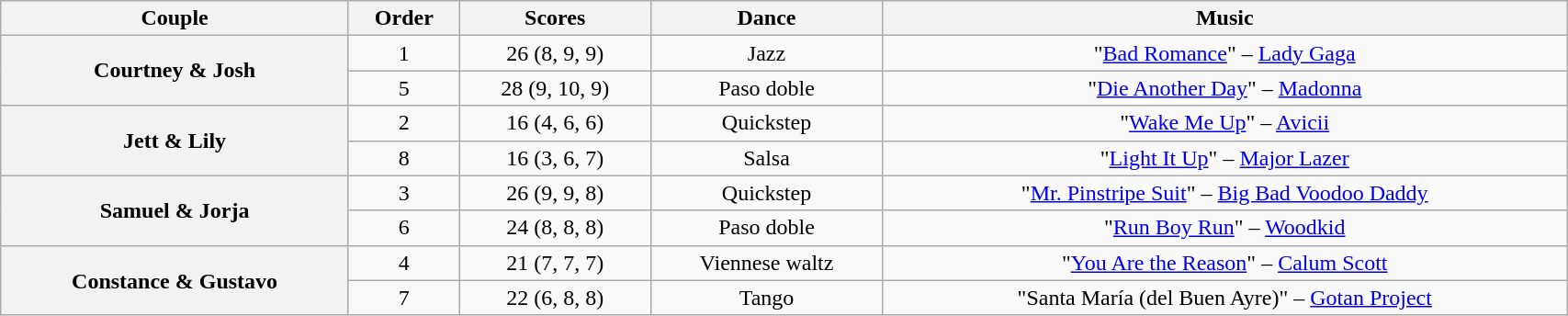<table class="wikitable sortable" style="text-align:center; width: 90%">
<tr>
<th scope="col">Couple</th>
<th scope="col">Order</th>
<th scope="col">Scores</th>
<th scope="col" class="unsortable">Dance</th>
<th scope="col" class="unsortable">Music</th>
</tr>
<tr>
<th scope="row" rowspan="2" style="font-weight:normal"><strong>Courtney & Josh</strong><br></th>
<td>1</td>
<td>26 (8, 9, 9)</td>
<td>Jazz</td>
<td>"<a href='#'>Bad Romance</a>" – <a href='#'>Lady Gaga</a></td>
</tr>
<tr>
<td>5</td>
<td>28 (9, 10, 9)</td>
<td>Paso doble</td>
<td>"<a href='#'>Die Another Day</a>" – <a href='#'>Madonna</a></td>
</tr>
<tr>
<th scope="row" rowspan="2" style="font-weight:normal"><strong>Jett & Lily</strong><br></th>
<td>2</td>
<td>16 (4, 6, 6)</td>
<td>Quickstep</td>
<td>"<a href='#'>Wake Me Up</a>" – <a href='#'>Avicii</a></td>
</tr>
<tr>
<td>8</td>
<td>16 (3, 6, 7)</td>
<td>Salsa</td>
<td>"<a href='#'>Light It Up</a>" – <a href='#'>Major Lazer</a></td>
</tr>
<tr>
<th scope="row" rowspan="2" style="font-weight:normal"><strong>Samuel & Jorja</strong><br></th>
<td>3</td>
<td>26 (9, 9, 8)</td>
<td>Quickstep</td>
<td>"<a href='#'>Mr. Pinstripe Suit</a>" – <a href='#'>Big Bad Voodoo Daddy</a></td>
</tr>
<tr>
<td>6</td>
<td>24 (8, 8, 8)</td>
<td>Paso doble</td>
<td>"<a href='#'>Run Boy Run</a>" – <a href='#'>Woodkid</a></td>
</tr>
<tr>
<th scope="row" rowspan="2" style="font-weight:normal"><strong>Constance & Gustavo</strong><br></th>
<td>4</td>
<td>21 (7, 7, 7)</td>
<td>Viennese waltz</td>
<td>"<a href='#'>You Are the Reason</a>" – <a href='#'>Calum Scott</a></td>
</tr>
<tr>
<td>7</td>
<td>22 (6, 8, 8)</td>
<td>Tango</td>
<td>"Santa María (del Buen Ayre)" – <a href='#'>Gotan Project</a></td>
</tr>
</table>
